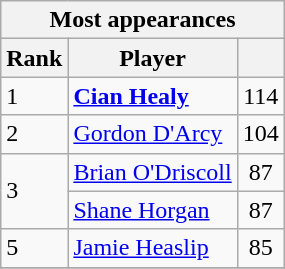<table class="wikitable">
<tr>
<th colspan="8">Most appearances</th>
</tr>
<tr>
<th>Rank</th>
<th>Player</th>
<th></th>
</tr>
<tr>
<td>1</td>
<td><strong><a href='#'>Cian Healy</a></strong></td>
<td align=center>114</td>
</tr>
<tr>
<td>2</td>
<td><a href='#'>Gordon D'Arcy</a></td>
<td align=center>104</td>
</tr>
<tr>
<td rowspan="2">3</td>
<td><a href='#'>Brian O'Driscoll</a></td>
<td align=center>87</td>
</tr>
<tr>
<td><a href='#'>Shane Horgan</a></td>
<td align=center>87</td>
</tr>
<tr>
<td>5</td>
<td><a href='#'>Jamie Heaslip</a></td>
<td align=center>85</td>
</tr>
<tr>
</tr>
</table>
